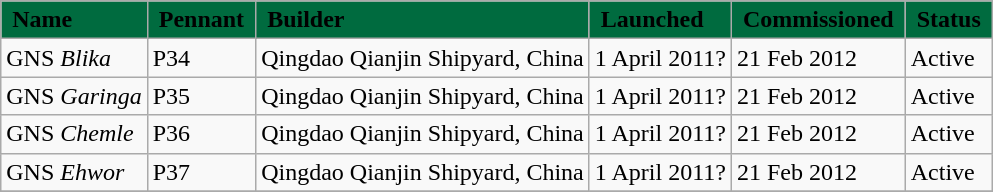<table class="wikitable">
<tr ---- bgcolor=#006b3f>
<td><strong><span> Name </span></strong></td>
<td><strong><span> Pennant </span></strong></td>
<td><strong><span> Builder </span></strong></td>
<td><strong><span> Launched </span></strong></td>
<td><strong><span> Commissioned </span></strong></td>
<td><strong><span> Status </span></strong></td>
</tr>
<tr>
<td>GNS <em>Blika</em></td>
<td>P34</td>
<td>Qingdao Qianjin Shipyard, China</td>
<td>1 April 2011?</td>
<td>21 Feb 2012</td>
<td>Active</td>
</tr>
<tr>
<td> GNS <em>Garinga</em></td>
<td>P35</td>
<td>Qingdao Qianjin Shipyard, China</td>
<td>1 April 2011?</td>
<td>21 Feb 2012</td>
<td>Active</td>
</tr>
<tr>
<td> GNS <em>Chemle</em></td>
<td>P36</td>
<td>Qingdao Qianjin Shipyard, China</td>
<td>1 April 2011?</td>
<td>21 Feb 2012</td>
<td>Active</td>
</tr>
<tr>
<td>GNS <em>Ehwor</em></td>
<td>P37</td>
<td>Qingdao Qianjin Shipyard, China</td>
<td>1 April 2011?</td>
<td>21 Feb 2012</td>
<td>Active</td>
</tr>
<tr>
</tr>
</table>
